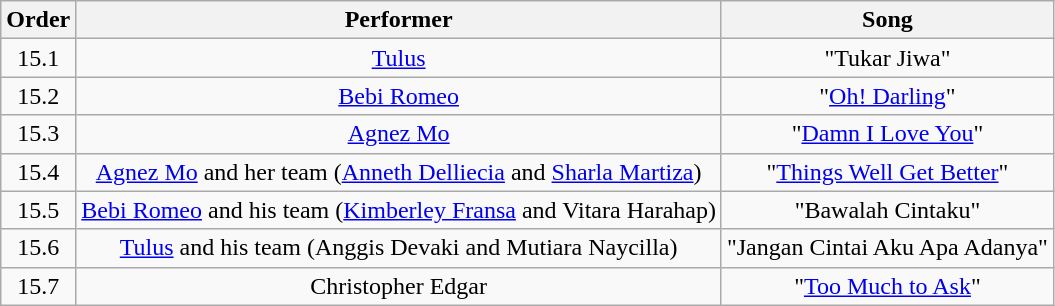<table class="wikitable" style="text-align:center;">
<tr>
<th>Order</th>
<th>Performer</th>
<th>Song</th>
</tr>
<tr>
<td>15.1</td>
<td><a href='#'>Tulus</a></td>
<td>"Tukar Jiwa"</td>
</tr>
<tr>
<td>15.2</td>
<td><a href='#'>Bebi Romeo</a></td>
<td>"<a href='#'>Oh! Darling</a>"</td>
</tr>
<tr>
<td>15.3</td>
<td><a href='#'>Agnez Mo</a></td>
<td>"<a href='#'>Damn I Love You</a>"</td>
</tr>
<tr>
<td>15.4</td>
<td><a href='#'>Agnez Mo</a> and her team (<a href='#'>Anneth Delliecia</a> and <a href='#'>Sharla Martiza</a>)</td>
<td>"<a href='#'>Things Well Get Better</a>"</td>
</tr>
<tr>
<td>15.5</td>
<td><a href='#'>Bebi Romeo</a> and his team (<a href='#'>Kimberley Fransa</a> and Vitara Harahap)</td>
<td>"Bawalah Cintaku"</td>
</tr>
<tr>
<td>15.6</td>
<td><a href='#'>Tulus</a> and his team (Anggis Devaki and Mutiara Naycilla)</td>
<td>"Jangan Cintai Aku Apa Adanya"</td>
</tr>
<tr>
<td>15.7</td>
<td>Christopher Edgar</td>
<td>"<a href='#'>Too Much to Ask</a>"</td>
</tr>
</table>
